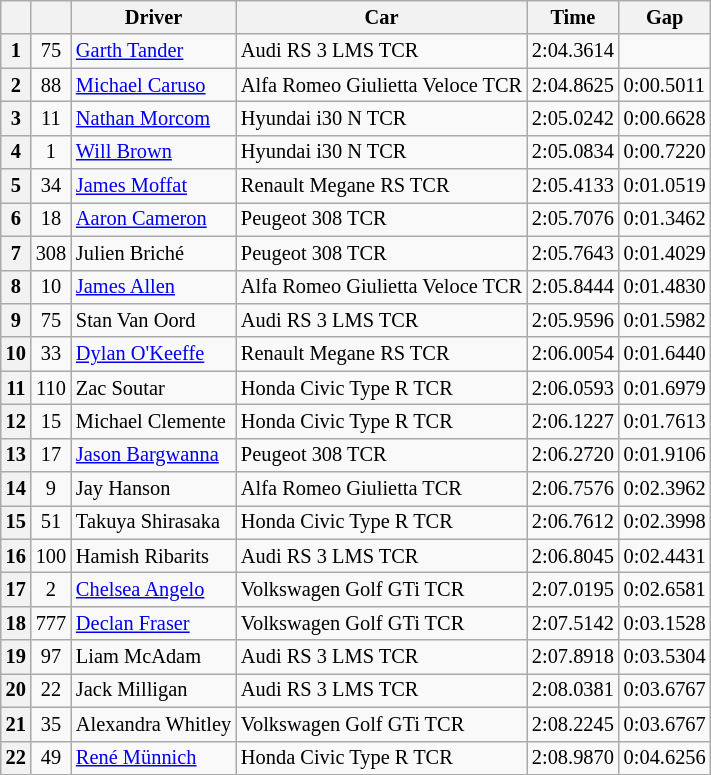<table class="wikitable" style="font-size: 85%">
<tr>
<th></th>
<th></th>
<th>Driver</th>
<th>Car</th>
<th>Time</th>
<th>Gap</th>
</tr>
<tr>
<th>1</th>
<td align="center">75</td>
<td> <a href='#'>Garth Tander</a></td>
<td>Audi RS 3 LMS TCR</td>
<td>2:04.3614</td>
<td></td>
</tr>
<tr>
<th>2</th>
<td align="center">88</td>
<td> <a href='#'>Michael Caruso</a></td>
<td>Alfa Romeo Giulietta Veloce TCR</td>
<td>2:04.8625</td>
<td>0:00.5011</td>
</tr>
<tr>
<th>3</th>
<td align="center">11</td>
<td> <a href='#'>Nathan Morcom</a></td>
<td>Hyundai i30 N TCR</td>
<td>2:05.0242</td>
<td>0:00.6628</td>
</tr>
<tr>
<th>4</th>
<td align="center">1</td>
<td> <a href='#'>Will Brown</a></td>
<td>Hyundai i30 N TCR</td>
<td>2:05.0834</td>
<td>0:00.7220</td>
</tr>
<tr>
<th>5</th>
<td align="center">34</td>
<td> <a href='#'>James Moffat</a></td>
<td>Renault Megane RS TCR</td>
<td>2:05.4133</td>
<td>0:01.0519</td>
</tr>
<tr>
<th>6</th>
<td align="center">18</td>
<td> <a href='#'>Aaron Cameron</a></td>
<td>Peugeot 308 TCR</td>
<td>2:05.7076</td>
<td>0:01.3462</td>
</tr>
<tr>
<th>7</th>
<td align="center">308</td>
<td> Julien Briché</td>
<td>Peugeot 308 TCR</td>
<td>2:05.7643</td>
<td>0:01.4029</td>
</tr>
<tr>
<th>8</th>
<td align="center">10</td>
<td> <a href='#'>James Allen</a></td>
<td>Alfa Romeo Giulietta Veloce TCR</td>
<td>2:05.8444</td>
<td>0:01.4830</td>
</tr>
<tr>
<th>9</th>
<td align="center">75</td>
<td> Stan Van Oord</td>
<td>Audi RS 3 LMS TCR</td>
<td>2:05.9596</td>
<td>0:01.5982</td>
</tr>
<tr>
<th>10</th>
<td align="center">33</td>
<td> <a href='#'>Dylan O'Keeffe</a></td>
<td>Renault Megane RS TCR</td>
<td>2:06.0054</td>
<td>0:01.6440</td>
</tr>
<tr>
<th>11</th>
<td align="center">110</td>
<td> Zac Soutar</td>
<td>Honda Civic Type R TCR</td>
<td>2:06.0593</td>
<td>0:01.6979</td>
</tr>
<tr>
<th>12</th>
<td align="center">15</td>
<td> Michael Clemente</td>
<td>Honda Civic Type R TCR</td>
<td>2:06.1227</td>
<td>0:01.7613</td>
</tr>
<tr>
<th>13</th>
<td align="center">17</td>
<td> <a href='#'>Jason Bargwanna</a></td>
<td>Peugeot 308 TCR</td>
<td>2:06.2720</td>
<td>0:01.9106</td>
</tr>
<tr>
<th>14</th>
<td align="center">9</td>
<td> Jay Hanson</td>
<td>Alfa Romeo Giulietta TCR</td>
<td>2:06.7576</td>
<td>0:02.3962</td>
</tr>
<tr>
<th>15</th>
<td align="center">51</td>
<td> Takuya Shirasaka</td>
<td>Honda Civic Type R TCR</td>
<td>2:06.7612</td>
<td>0:02.3998</td>
</tr>
<tr>
<th>16</th>
<td align="center">100</td>
<td> Hamish Ribarits</td>
<td>Audi RS 3 LMS TCR</td>
<td>2:06.8045</td>
<td>0:02.4431</td>
</tr>
<tr>
<th>17</th>
<td align="center">2</td>
<td> <a href='#'>Chelsea Angelo</a></td>
<td>Volkswagen Golf GTi TCR</td>
<td>2:07.0195</td>
<td>0:02.6581</td>
</tr>
<tr>
<th>18</th>
<td align="center">777</td>
<td> <a href='#'>Declan Fraser</a></td>
<td>Volkswagen Golf GTi TCR</td>
<td>2:07.5142</td>
<td>0:03.1528</td>
</tr>
<tr>
<th>19</th>
<td align="center">97</td>
<td> Liam McAdam</td>
<td>Audi RS 3 LMS TCR</td>
<td>2:07.8918</td>
<td>0:03.5304</td>
</tr>
<tr>
<th>20</th>
<td align="center">22</td>
<td> Jack Milligan</td>
<td>Audi RS 3 LMS TCR</td>
<td>2:08.0381</td>
<td>0:03.6767</td>
</tr>
<tr>
<th>21</th>
<td align="center">35</td>
<td> Alexandra Whitley</td>
<td>Volkswagen Golf GTi TCR</td>
<td>2:08.2245</td>
<td>0:03.6767</td>
</tr>
<tr>
<th>22</th>
<td align="center">49</td>
<td> <a href='#'>René Münnich</a></td>
<td>Honda Civic Type R TCR</td>
<td>2:08.9870</td>
<td>0:04.6256</td>
</tr>
</table>
